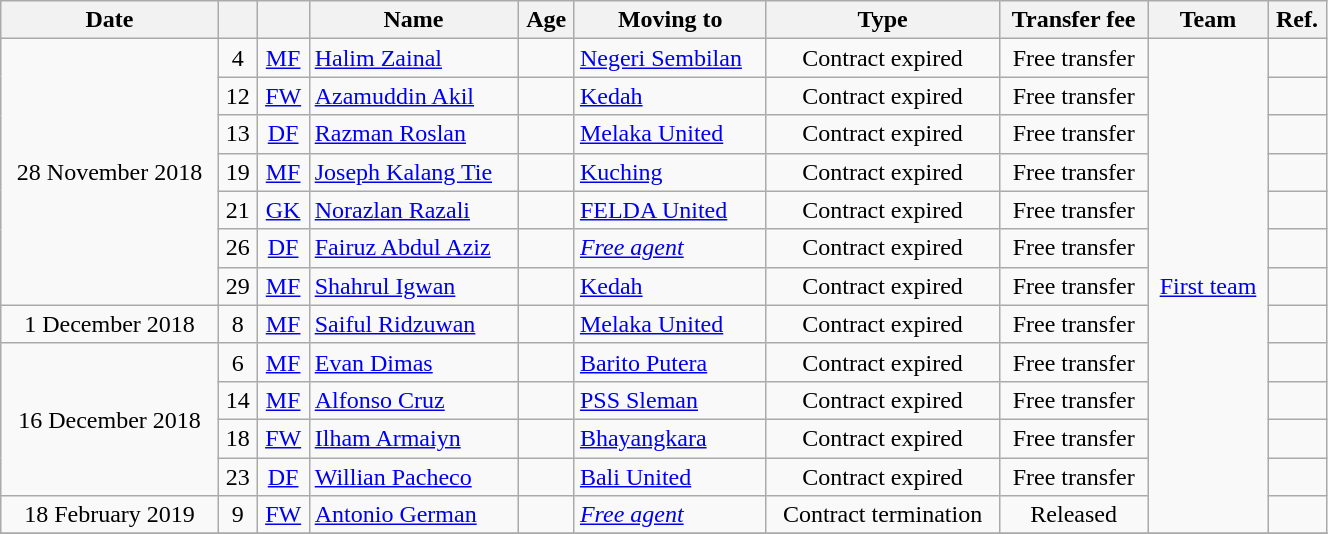<table class="wikitable sortable" style="width:70%; text-align:center; font-size:100%; text-align:centre;">
<tr>
<th>Date</th>
<th></th>
<th></th>
<th>Name</th>
<th>Age</th>
<th>Moving to</th>
<th>Type</th>
<th>Transfer fee</th>
<th>Team</th>
<th>Ref.</th>
</tr>
<tr>
<td rowspan="7">28 November 2018</td>
<td>4</td>
<td><a href='#'>MF</a></td>
<td style="text-align:left"> <a href='#'>Halim Zainal</a></td>
<td></td>
<td style="text-align:left"> <a href='#'>Negeri Sembilan</a></td>
<td>Contract expired</td>
<td>Free transfer</td>
<td rowspan="13"><a href='#'>First team</a></td>
<td></td>
</tr>
<tr>
<td>12</td>
<td><a href='#'>FW</a></td>
<td style="text-align:left"> <a href='#'>Azamuddin Akil</a></td>
<td></td>
<td style="text-align:left"> <a href='#'>Kedah</a></td>
<td>Contract expired</td>
<td>Free transfer</td>
<td></td>
</tr>
<tr>
<td>13</td>
<td><a href='#'>DF</a></td>
<td style="text-align:left"> <a href='#'>Razman Roslan</a></td>
<td></td>
<td style="text-align:left"> <a href='#'>Melaka United</a></td>
<td>Contract expired</td>
<td>Free transfer</td>
<td></td>
</tr>
<tr>
<td>19</td>
<td><a href='#'>MF</a></td>
<td style="text-align:left"> <a href='#'>Joseph Kalang Tie</a></td>
<td></td>
<td style="text-align:left"> <a href='#'>Kuching</a></td>
<td>Contract expired</td>
<td>Free transfer</td>
<td></td>
</tr>
<tr>
<td>21</td>
<td><a href='#'>GK</a></td>
<td style="text-align:left"> <a href='#'>Norazlan Razali</a></td>
<td></td>
<td style="text-align:left"> <a href='#'>FELDA United</a></td>
<td>Contract expired</td>
<td>Free transfer</td>
<td></td>
</tr>
<tr>
<td>26</td>
<td><a href='#'>DF</a></td>
<td style="text-align:left"> <a href='#'>Fairuz Abdul Aziz</a></td>
<td></td>
<td style="text-align:left"><em><a href='#'>Free agent</a></em></td>
<td>Contract expired</td>
<td>Free transfer</td>
<td></td>
</tr>
<tr>
<td>29</td>
<td><a href='#'>MF</a></td>
<td style="text-align:left"> <a href='#'>Shahrul Igwan</a></td>
<td></td>
<td style="text-align:left"> <a href='#'>Kedah</a></td>
<td>Contract expired</td>
<td>Free transfer</td>
<td></td>
</tr>
<tr>
<td>1 December 2018</td>
<td>8</td>
<td><a href='#'>MF</a></td>
<td style="text-align:left"> <a href='#'>Saiful Ridzuwan</a></td>
<td></td>
<td style="text-align:left"> <a href='#'>Melaka United</a></td>
<td>Contract expired</td>
<td>Free transfer</td>
<td></td>
</tr>
<tr>
<td rowspan="4">16 December 2018</td>
<td>6</td>
<td><a href='#'>MF</a></td>
<td style="text-align:left"> <a href='#'>Evan Dimas</a></td>
<td></td>
<td style="text-align:left"> <a href='#'>Barito Putera</a></td>
<td>Contract expired</td>
<td>Free transfer</td>
<td></td>
</tr>
<tr>
<td>14</td>
<td><a href='#'>MF</a></td>
<td style="text-align:left"> <a href='#'>Alfonso Cruz</a></td>
<td></td>
<td style="text-align:left"> <a href='#'>PSS Sleman</a></td>
<td>Contract expired</td>
<td>Free transfer</td>
<td></td>
</tr>
<tr>
<td>18</td>
<td><a href='#'>FW</a></td>
<td style="text-align:left"> <a href='#'>Ilham Armaiyn</a></td>
<td></td>
<td style="text-align:left"> <a href='#'>Bhayangkara</a></td>
<td>Contract expired</td>
<td>Free transfer</td>
<td></td>
</tr>
<tr>
<td>23</td>
<td><a href='#'>DF</a></td>
<td style="text-align:left"> <a href='#'>Willian Pacheco</a></td>
<td></td>
<td style="text-align:left"> <a href='#'>Bali United</a></td>
<td>Contract expired</td>
<td>Free transfer</td>
<td></td>
</tr>
<tr>
<td>18 February 2019</td>
<td>9</td>
<td><a href='#'>FW</a></td>
<td style="text-align:left"> <a href='#'>Antonio German</a></td>
<td></td>
<td style="text-align:left"><em><a href='#'>Free agent</a></em></td>
<td>Contract termination</td>
<td>Released</td>
<td></td>
</tr>
<tr>
</tr>
</table>
